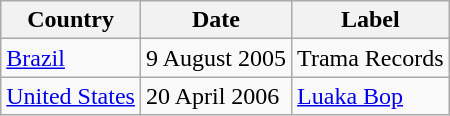<table class="wikitable">
<tr>
<th>Country</th>
<th>Date</th>
<th>Label</th>
</tr>
<tr>
<td><a href='#'>Brazil</a></td>
<td>9 August 2005</td>
<td>Trama Records</td>
</tr>
<tr>
<td><a href='#'>United States</a></td>
<td>20 April 2006</td>
<td><a href='#'>Luaka Bop</a></td>
</tr>
</table>
